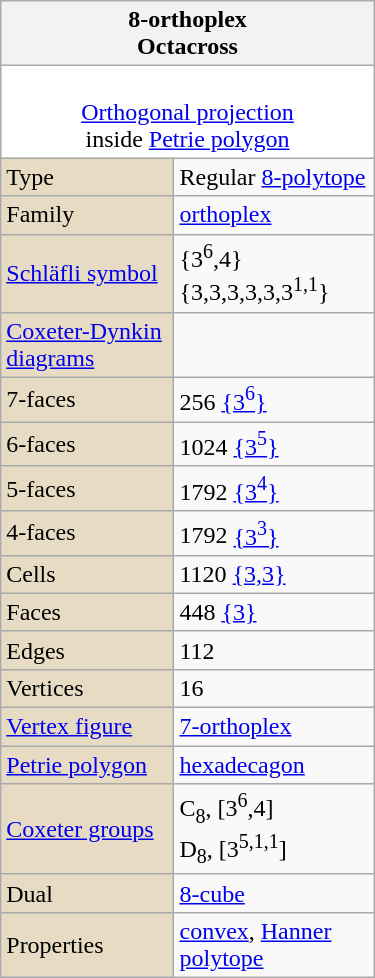<table class="wikitable" align="right" style="margin-left:10px" width="250">
<tr>
<th bgcolor=#e7dcc3 colspan=2>8-orthoplex<br>Octacross</th>
</tr>
<tr>
<td bgcolor=#ffffff align=center colspan=2><br><a href='#'>Orthogonal projection</a><br>inside <a href='#'>Petrie polygon</a></td>
</tr>
<tr>
<td bgcolor=#e7dcc3>Type</td>
<td>Regular <a href='#'>8-polytope</a></td>
</tr>
<tr>
<td bgcolor=#e7dcc3>Family</td>
<td><a href='#'>orthoplex</a></td>
</tr>
<tr>
<td bgcolor=#e7dcc3><a href='#'>Schläfli symbol</a></td>
<td>{3<sup>6</sup>,4}<br>{3,3,3,3,3,3<sup>1,1</sup>}</td>
</tr>
<tr>
<td bgcolor=#e7dcc3><a href='#'>Coxeter-Dynkin diagrams</a></td>
<td><br></td>
</tr>
<tr>
<td bgcolor=#e7dcc3>7-faces</td>
<td>256 <a href='#'>{3<sup>6</sup>}</a> </td>
</tr>
<tr>
<td bgcolor=#e7dcc3>6-faces</td>
<td>1024 <a href='#'>{3<sup>5</sup>}</a> </td>
</tr>
<tr>
<td bgcolor=#e7dcc3>5-faces</td>
<td>1792 <a href='#'>{3<sup>4</sup>}</a> </td>
</tr>
<tr>
<td bgcolor=#e7dcc3>4-faces</td>
<td>1792 <a href='#'>{3<sup>3</sup>}</a> </td>
</tr>
<tr>
<td bgcolor=#e7dcc3>Cells</td>
<td>1120 <a href='#'>{3,3}</a> </td>
</tr>
<tr>
<td bgcolor=#e7dcc3>Faces</td>
<td>448 <a href='#'>{3}</a></td>
</tr>
<tr>
<td bgcolor=#e7dcc3>Edges</td>
<td>112</td>
</tr>
<tr>
<td bgcolor=#e7dcc3>Vertices</td>
<td>16</td>
</tr>
<tr>
<td bgcolor=#e7dcc3><a href='#'>Vertex figure</a></td>
<td><a href='#'>7-orthoplex</a></td>
</tr>
<tr>
<td bgcolor=#e7dcc3><a href='#'>Petrie polygon</a></td>
<td><a href='#'>hexadecagon</a></td>
</tr>
<tr>
<td bgcolor=#e7dcc3><a href='#'>Coxeter groups</a></td>
<td>C<sub>8</sub>, [3<sup>6</sup>,4]<br>D<sub>8</sub>, [3<sup>5,1,1</sup>]</td>
</tr>
<tr>
<td bgcolor=#e7dcc3>Dual</td>
<td><a href='#'>8-cube</a></td>
</tr>
<tr>
<td bgcolor=#e7dcc3>Properties</td>
<td><a href='#'>convex</a>, <a href='#'>Hanner polytope</a></td>
</tr>
</table>
